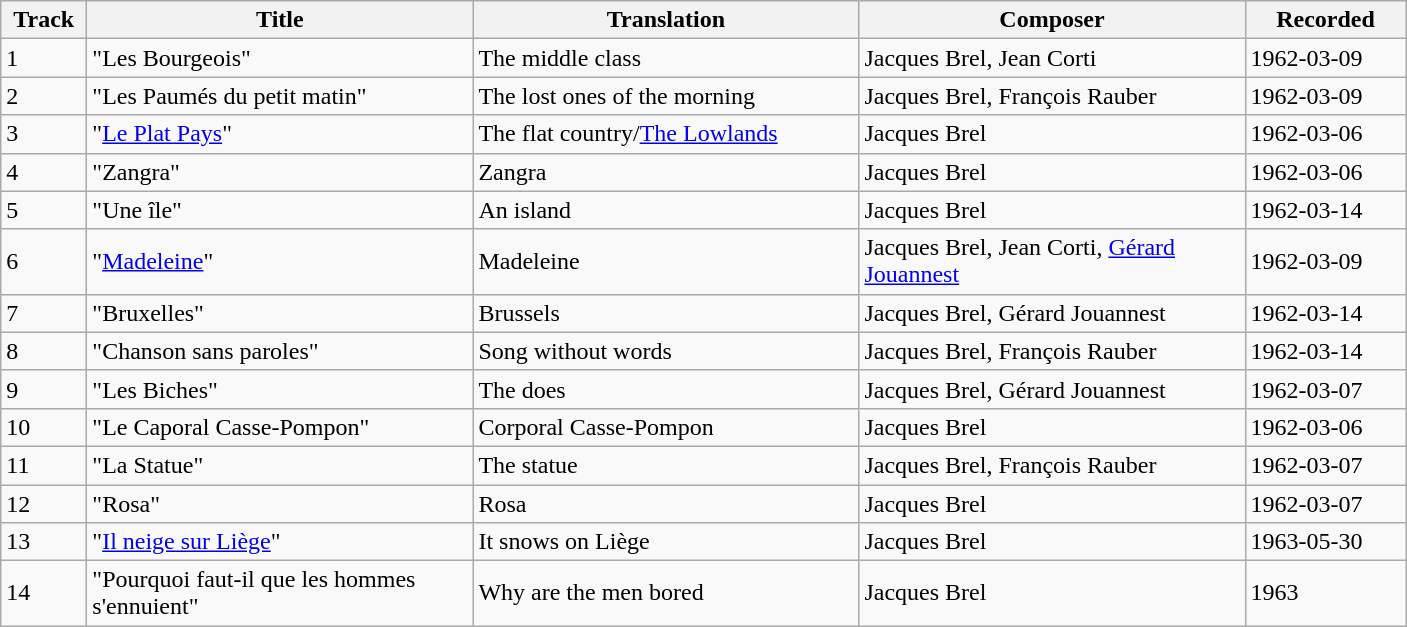<table class="wikitable">
<tr>
<th style="width:50px;">Track</th>
<th style="width:250px;">Title</th>
<th style="width:250px;">Translation</th>
<th style="width:250px;">Composer</th>
<th style="width:100px;">Recorded</th>
</tr>
<tr>
<td>1</td>
<td>"Les Bourgeois"</td>
<td>The middle class</td>
<td>Jacques Brel, Jean Corti</td>
<td>1962-03-09</td>
</tr>
<tr>
<td>2</td>
<td>"Les Paumés du petit matin"</td>
<td>The lost ones of the morning</td>
<td>Jacques Brel, François Rauber</td>
<td>1962-03-09</td>
</tr>
<tr>
<td>3</td>
<td>"<a href='#'>Le Plat Pays</a>"</td>
<td>The flat country/<a href='#'>The Lowlands</a></td>
<td>Jacques Brel</td>
<td>1962-03-06</td>
</tr>
<tr>
<td>4</td>
<td>"Zangra"</td>
<td>Zangra</td>
<td>Jacques Brel</td>
<td>1962-03-06</td>
</tr>
<tr>
<td>5</td>
<td>"Une île"</td>
<td>An island</td>
<td>Jacques Brel</td>
<td>1962-03-14</td>
</tr>
<tr>
<td>6</td>
<td>"<a href='#'>Madeleine</a>"</td>
<td>Madeleine</td>
<td>Jacques Brel, Jean Corti, <a href='#'>Gérard Jouannest</a></td>
<td>1962-03-09</td>
</tr>
<tr>
<td>7</td>
<td>"Bruxelles"</td>
<td>Brussels</td>
<td>Jacques Brel, Gérard Jouannest</td>
<td>1962-03-14</td>
</tr>
<tr>
<td>8</td>
<td>"Chanson sans paroles"</td>
<td>Song without words</td>
<td>Jacques Brel, François Rauber</td>
<td>1962-03-14</td>
</tr>
<tr>
<td>9</td>
<td>"Les Biches"</td>
<td>The does</td>
<td>Jacques Brel, Gérard Jouannest</td>
<td>1962-03-07</td>
</tr>
<tr>
<td>10</td>
<td>"Le Caporal Casse-Pompon"</td>
<td>Corporal Casse-Pompon</td>
<td>Jacques Brel</td>
<td>1962-03-06</td>
</tr>
<tr>
<td>11</td>
<td>"La Statue"</td>
<td>The statue</td>
<td>Jacques Brel, François Rauber</td>
<td>1962-03-07</td>
</tr>
<tr>
<td>12</td>
<td>"Rosa"</td>
<td>Rosa</td>
<td>Jacques Brel</td>
<td>1962-03-07</td>
</tr>
<tr>
<td>13</td>
<td>"<a href='#'>Il neige sur Liège</a>"</td>
<td>It snows on Liège</td>
<td>Jacques Brel</td>
<td>1963-05-30</td>
</tr>
<tr>
<td>14</td>
<td>"Pourquoi faut-il que les hommes s'ennuient"</td>
<td>Why are the men bored</td>
<td>Jacques Brel</td>
<td>1963</td>
</tr>
</table>
